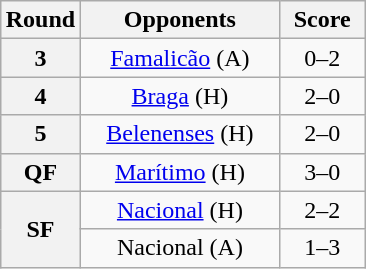<table class="wikitable plainrowheaders" style="text-align:center;margin-left:1em;float:right">
<tr>
<th scope="col" style="width:25px;">Round</th>
<th scope="col" style="width:125px;">Opponents</th>
<th scope="col" style="width:50px;">Score</th>
</tr>
<tr>
<th scope=row style="text-align:center">3</th>
<td><a href='#'>Famalicão</a> (A)</td>
<td>0–2</td>
</tr>
<tr>
<th scope=row style="text-align:center">4</th>
<td><a href='#'>Braga</a> (H)</td>
<td>2–0</td>
</tr>
<tr>
<th scope=row style="text-align:center">5</th>
<td><a href='#'>Belenenses</a> (H)</td>
<td>2–0</td>
</tr>
<tr>
<th scope=row style="text-align:center">QF</th>
<td><a href='#'>Marítimo</a> (H)</td>
<td>3–0</td>
</tr>
<tr>
<th scope=row style="text-align:center" rowspan="2">SF</th>
<td><a href='#'>Nacional</a> (H)</td>
<td>2–2</td>
</tr>
<tr>
<td>Nacional (A)</td>
<td>1–3</td>
</tr>
</table>
